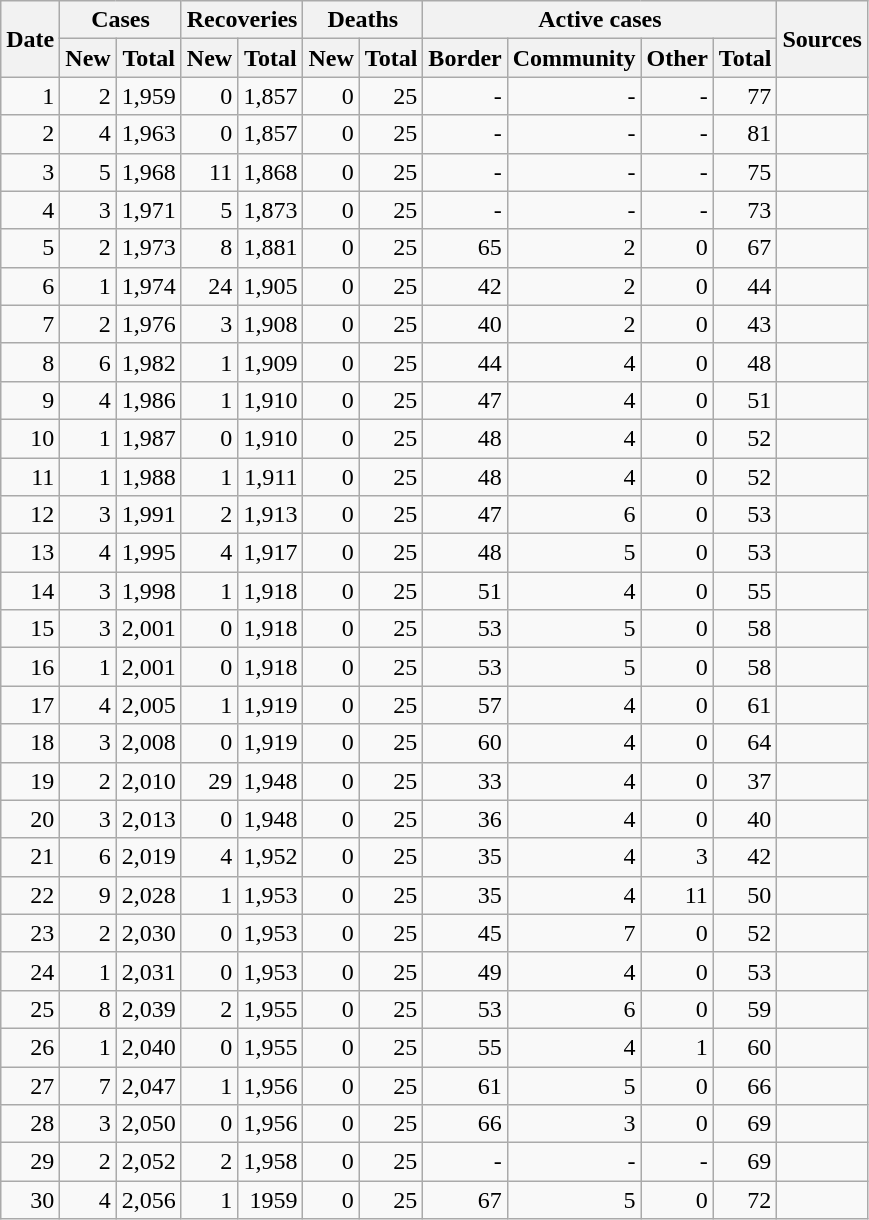<table class="wikitable sortable mw-collapsible mw-collapsed sticky-header-multi sort-under" style="text-align:right;">
<tr>
<th rowspan=2>Date</th>
<th colspan=2>Cases</th>
<th colspan=2>Recoveries</th>
<th colspan=2>Deaths</th>
<th colspan=4>Active cases</th>
<th rowspan=2 class="unsortable">Sources</th>
</tr>
<tr>
<th>New</th>
<th>Total</th>
<th>New</th>
<th>Total</th>
<th>New</th>
<th>Total</th>
<th>Border</th>
<th>Community</th>
<th>Other</th>
<th>Total</th>
</tr>
<tr>
<td>1</td>
<td>2</td>
<td>1,959</td>
<td>0</td>
<td>1,857</td>
<td>0</td>
<td>25</td>
<td>-</td>
<td>-</td>
<td>-</td>
<td>77</td>
<td></td>
</tr>
<tr>
<td>2</td>
<td>4</td>
<td>1,963</td>
<td>0</td>
<td>1,857</td>
<td>0</td>
<td>25</td>
<td>-</td>
<td>-</td>
<td>-</td>
<td>81</td>
<td></td>
</tr>
<tr>
<td>3</td>
<td>5</td>
<td>1,968</td>
<td>11</td>
<td>1,868</td>
<td>0</td>
<td>25</td>
<td>-</td>
<td>-</td>
<td>-</td>
<td>75</td>
<td></td>
</tr>
<tr>
<td>4</td>
<td>3</td>
<td>1,971</td>
<td>5</td>
<td>1,873</td>
<td>0</td>
<td>25</td>
<td>-</td>
<td>-</td>
<td>-</td>
<td>73</td>
<td></td>
</tr>
<tr>
<td>5</td>
<td>2</td>
<td>1,973</td>
<td>8</td>
<td>1,881</td>
<td>0</td>
<td>25</td>
<td>65</td>
<td>2</td>
<td>0</td>
<td>67</td>
<td></td>
</tr>
<tr>
<td>6</td>
<td>1</td>
<td>1,974</td>
<td>24</td>
<td>1,905</td>
<td>0</td>
<td>25</td>
<td>42</td>
<td>2</td>
<td>0</td>
<td>44</td>
<td></td>
</tr>
<tr>
<td>7</td>
<td>2</td>
<td>1,976</td>
<td>3</td>
<td>1,908</td>
<td>0</td>
<td>25</td>
<td>40</td>
<td>2</td>
<td>0</td>
<td>43</td>
<td></td>
</tr>
<tr>
<td>8</td>
<td>6</td>
<td>1,982</td>
<td>1</td>
<td>1,909</td>
<td>0</td>
<td>25</td>
<td>44</td>
<td>4</td>
<td>0</td>
<td>48</td>
<td></td>
</tr>
<tr>
<td>9</td>
<td>4</td>
<td>1,986</td>
<td>1</td>
<td>1,910</td>
<td>0</td>
<td>25</td>
<td>47</td>
<td>4</td>
<td>0</td>
<td>51</td>
<td></td>
</tr>
<tr>
<td>10</td>
<td>1</td>
<td>1,987</td>
<td>0</td>
<td>1,910</td>
<td>0</td>
<td>25</td>
<td>48</td>
<td>4</td>
<td>0</td>
<td>52</td>
<td></td>
</tr>
<tr>
<td>11</td>
<td>1</td>
<td>1,988</td>
<td>1</td>
<td>1,911</td>
<td>0</td>
<td>25</td>
<td>48</td>
<td>4</td>
<td>0</td>
<td>52</td>
<td></td>
</tr>
<tr>
<td>12</td>
<td>3</td>
<td>1,991</td>
<td>2</td>
<td>1,913</td>
<td>0</td>
<td>25</td>
<td>47</td>
<td>6</td>
<td>0</td>
<td>53</td>
<td></td>
</tr>
<tr>
<td>13</td>
<td>4</td>
<td>1,995</td>
<td>4</td>
<td>1,917</td>
<td>0</td>
<td>25</td>
<td>48</td>
<td>5</td>
<td>0</td>
<td>53</td>
<td></td>
</tr>
<tr>
<td>14</td>
<td>3</td>
<td>1,998</td>
<td>1</td>
<td>1,918</td>
<td>0</td>
<td>25</td>
<td>51</td>
<td>4</td>
<td>0</td>
<td>55</td>
<td></td>
</tr>
<tr>
<td>15</td>
<td>3</td>
<td>2,001</td>
<td>0</td>
<td>1,918</td>
<td>0</td>
<td>25</td>
<td>53</td>
<td>5</td>
<td>0</td>
<td>58</td>
<td></td>
</tr>
<tr>
<td>16</td>
<td>1</td>
<td>2,001</td>
<td>0</td>
<td>1,918</td>
<td>0</td>
<td>25</td>
<td>53</td>
<td>5</td>
<td>0</td>
<td>58</td>
<td></td>
</tr>
<tr>
<td>17</td>
<td>4</td>
<td>2,005</td>
<td>1</td>
<td>1,919</td>
<td>0</td>
<td>25</td>
<td>57</td>
<td>4</td>
<td>0</td>
<td>61</td>
<td></td>
</tr>
<tr>
<td>18</td>
<td>3</td>
<td>2,008</td>
<td>0</td>
<td>1,919</td>
<td>0</td>
<td>25</td>
<td>60</td>
<td>4</td>
<td>0</td>
<td>64</td>
<td></td>
</tr>
<tr>
<td>19</td>
<td>2</td>
<td>2,010</td>
<td>29</td>
<td>1,948</td>
<td>0</td>
<td>25</td>
<td>33</td>
<td>4</td>
<td>0</td>
<td>37</td>
<td></td>
</tr>
<tr>
<td>20</td>
<td>3</td>
<td>2,013</td>
<td>0</td>
<td>1,948</td>
<td>0</td>
<td>25</td>
<td>36</td>
<td>4</td>
<td>0</td>
<td>40</td>
<td></td>
</tr>
<tr>
<td>21</td>
<td>6</td>
<td>2,019</td>
<td>4</td>
<td>1,952</td>
<td>0</td>
<td>25</td>
<td>35</td>
<td>4</td>
<td>3</td>
<td>42</td>
<td></td>
</tr>
<tr>
<td>22</td>
<td>9</td>
<td>2,028</td>
<td>1</td>
<td>1,953</td>
<td>0</td>
<td>25</td>
<td>35</td>
<td>4</td>
<td>11</td>
<td>50</td>
<td></td>
</tr>
<tr>
<td>23</td>
<td>2</td>
<td>2,030</td>
<td>0</td>
<td>1,953</td>
<td>0</td>
<td>25</td>
<td>45</td>
<td>7</td>
<td>0</td>
<td>52</td>
<td></td>
</tr>
<tr>
<td>24</td>
<td>1</td>
<td>2,031</td>
<td>0</td>
<td>1,953</td>
<td>0</td>
<td>25</td>
<td>49</td>
<td>4</td>
<td>0</td>
<td>53</td>
<td></td>
</tr>
<tr>
<td>25</td>
<td>8</td>
<td>2,039</td>
<td>2</td>
<td>1,955</td>
<td>0</td>
<td>25</td>
<td>53</td>
<td>6</td>
<td>0</td>
<td>59</td>
<td></td>
</tr>
<tr>
<td>26</td>
<td>1</td>
<td>2,040</td>
<td>0</td>
<td>1,955</td>
<td>0</td>
<td>25</td>
<td>55</td>
<td>4</td>
<td>1</td>
<td>60</td>
<td></td>
</tr>
<tr>
<td>27</td>
<td>7</td>
<td>2,047</td>
<td>1</td>
<td>1,956</td>
<td>0</td>
<td>25</td>
<td>61</td>
<td>5</td>
<td>0</td>
<td>66</td>
<td></td>
</tr>
<tr>
<td>28</td>
<td>3</td>
<td>2,050</td>
<td>0</td>
<td>1,956</td>
<td>0</td>
<td>25</td>
<td>66</td>
<td>3</td>
<td>0</td>
<td>69</td>
<td></td>
</tr>
<tr>
<td>29</td>
<td>2</td>
<td>2,052</td>
<td>2</td>
<td>1,958</td>
<td>0</td>
<td>25</td>
<td>-</td>
<td>-</td>
<td>-</td>
<td>69</td>
<td></td>
</tr>
<tr>
<td>30</td>
<td>4</td>
<td>2,056</td>
<td>1</td>
<td>1959</td>
<td>0</td>
<td>25</td>
<td>67</td>
<td>5</td>
<td>0</td>
<td>72</td>
<td></td>
</tr>
</table>
